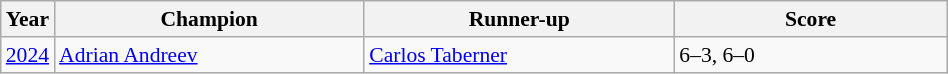<table class="wikitable" style="font-size:90%">
<tr>
<th>Year</th>
<th width="200">Champion</th>
<th width="200">Runner-up</th>
<th width="175">Score</th>
</tr>
<tr>
<td><a href='#'>2024</a></td>
<td> <a href='#'>Adrian Andreev</a></td>
<td> <a href='#'>Carlos Taberner</a></td>
<td>6–3, 6–0</td>
</tr>
</table>
